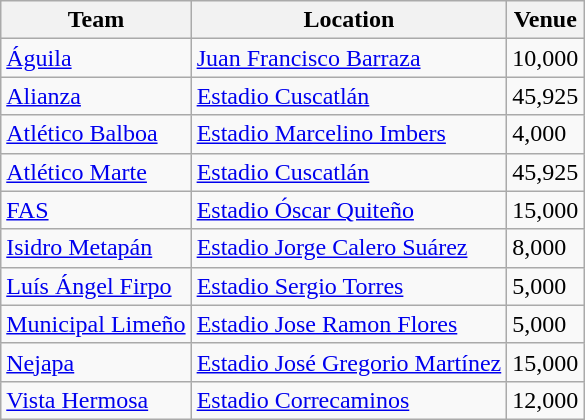<table class="wikitable sortable">
<tr>
<th>Team</th>
<th>Location</th>
<th>Venue</th>
</tr>
<tr>
<td><a href='#'>Águila</a></td>
<td><a href='#'>Juan Francisco Barraza</a></td>
<td>10,000</td>
</tr>
<tr>
<td><a href='#'>Alianza</a></td>
<td><a href='#'>Estadio Cuscatlán</a></td>
<td>45,925</td>
</tr>
<tr>
<td><a href='#'>Atlético Balboa</a></td>
<td><a href='#'>Estadio Marcelino Imbers</a></td>
<td>4,000</td>
</tr>
<tr>
<td><a href='#'>Atlético Marte</a></td>
<td><a href='#'>Estadio Cuscatlán</a></td>
<td>45,925</td>
</tr>
<tr>
<td><a href='#'>FAS</a></td>
<td><a href='#'>Estadio Óscar Quiteño</a></td>
<td>15,000</td>
</tr>
<tr>
<td><a href='#'>Isidro Metapán</a></td>
<td><a href='#'>Estadio Jorge Calero Suárez</a></td>
<td>8,000</td>
</tr>
<tr>
<td><a href='#'>Luís Ángel Firpo</a></td>
<td><a href='#'>Estadio Sergio Torres</a></td>
<td>5,000</td>
</tr>
<tr>
<td><a href='#'>Municipal Limeño</a></td>
<td><a href='#'>Estadio Jose Ramon Flores</a></td>
<td>5,000</td>
</tr>
<tr>
<td><a href='#'>Nejapa</a></td>
<td><a href='#'>Estadio José Gregorio Martínez</a></td>
<td>15,000</td>
</tr>
<tr>
<td><a href='#'>Vista Hermosa</a></td>
<td><a href='#'>Estadio Correcaminos</a></td>
<td>12,000</td>
</tr>
</table>
